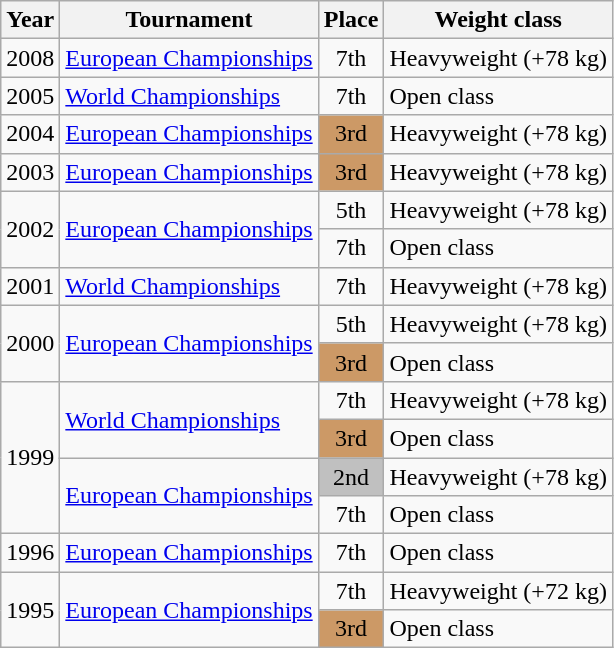<table class=wikitable>
<tr>
<th>Year</th>
<th>Tournament</th>
<th>Place</th>
<th>Weight class</th>
</tr>
<tr>
<td>2008</td>
<td><a href='#'>European Championships</a></td>
<td align="center">7th</td>
<td>Heavyweight (+78 kg)</td>
</tr>
<tr>
<td>2005</td>
<td><a href='#'>World Championships</a></td>
<td align="center">7th</td>
<td>Open class</td>
</tr>
<tr>
<td>2004</td>
<td><a href='#'>European Championships</a></td>
<td bgcolor="cc9966" align="center">3rd</td>
<td>Heavyweight (+78 kg)</td>
</tr>
<tr>
<td>2003</td>
<td><a href='#'>European Championships</a></td>
<td bgcolor="cc9966" align="center">3rd</td>
<td>Heavyweight (+78 kg)</td>
</tr>
<tr>
<td rowspan=2>2002</td>
<td rowspan=2><a href='#'>European Championships</a></td>
<td align="center">5th</td>
<td>Heavyweight (+78 kg)</td>
</tr>
<tr>
<td align="center">7th</td>
<td>Open class</td>
</tr>
<tr>
<td>2001</td>
<td><a href='#'>World Championships</a></td>
<td align="center">7th</td>
<td>Heavyweight (+78 kg)</td>
</tr>
<tr>
<td rowspan=2>2000</td>
<td rowspan=2><a href='#'>European Championships</a></td>
<td align="center">5th</td>
<td>Heavyweight (+78 kg)</td>
</tr>
<tr>
<td bgcolor="cc9966" align="center">3rd</td>
<td>Open class</td>
</tr>
<tr>
<td rowspan=4>1999</td>
<td rowspan=2><a href='#'>World Championships</a></td>
<td align="center">7th</td>
<td>Heavyweight (+78 kg)</td>
</tr>
<tr>
<td bgcolor="cc9966" align="center">3rd</td>
<td>Open class</td>
</tr>
<tr>
<td rowspan=2><a href='#'>European Championships</a></td>
<td bgcolor="silver" align="center">2nd</td>
<td>Heavyweight (+78 kg)</td>
</tr>
<tr>
<td align="center">7th</td>
<td>Open class</td>
</tr>
<tr>
<td>1996</td>
<td><a href='#'>European Championships</a></td>
<td align="center">7th</td>
<td>Open class</td>
</tr>
<tr>
<td rowspan=2>1995</td>
<td rowspan=2><a href='#'>European Championships</a></td>
<td align="center">7th</td>
<td>Heavyweight (+72 kg)</td>
</tr>
<tr>
<td bgcolor="cc9966" align="center">3rd</td>
<td>Open class</td>
</tr>
</table>
